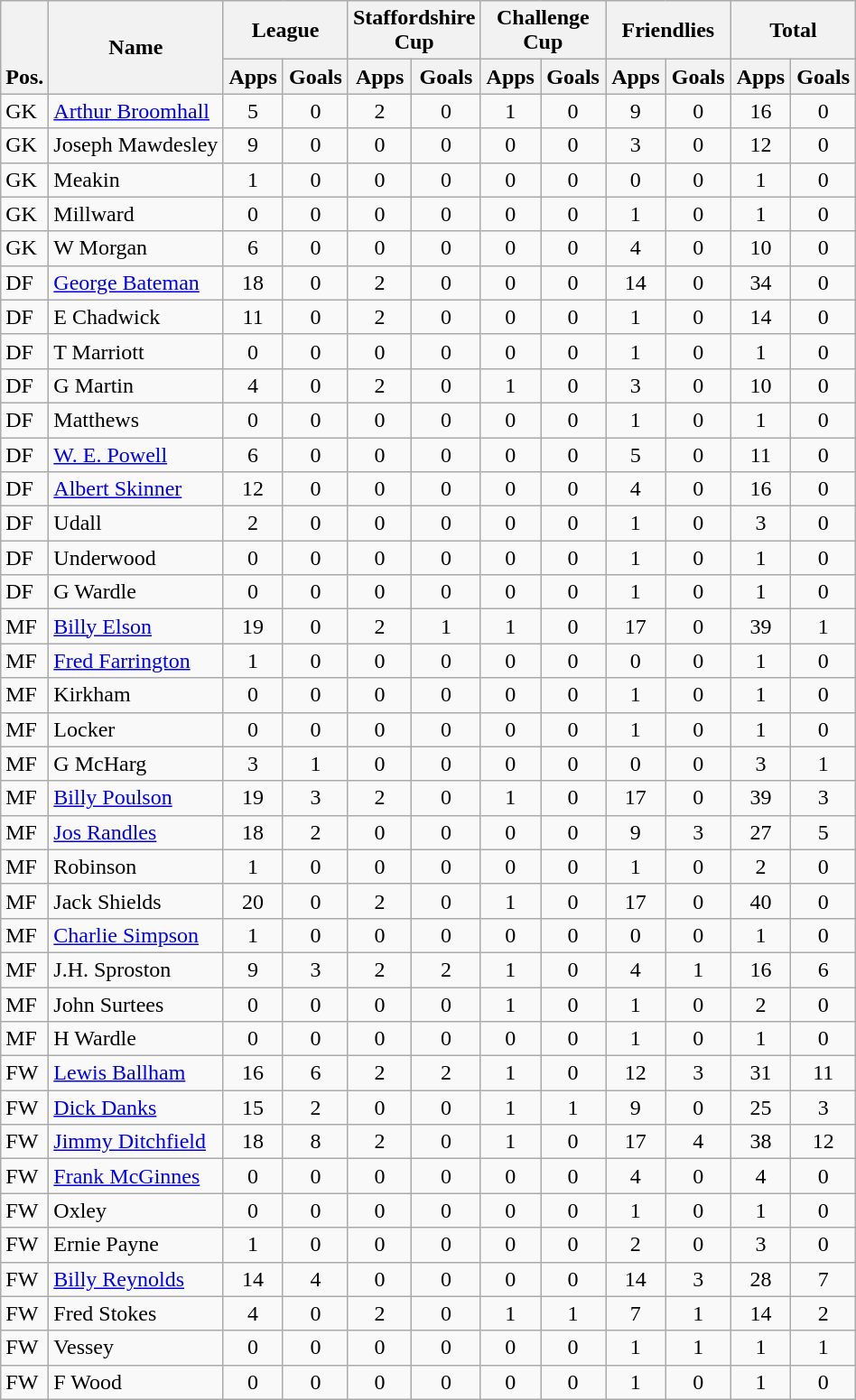<table class="wikitable" style="text-align:center">
<tr>
<th rowspan="2" valign="bottom">Pos.</th>
<th rowspan="2">Name</th>
<th colspan="2" width="85">League</th>
<th colspan="2" width="85">Staffordshire Cup</th>
<th colspan="2" width="85">Challenge Cup</th>
<th colspan="2" width="85">Friendlies</th>
<th colspan="2" width="85">Total</th>
</tr>
<tr>
<th>Apps</th>
<th>Goals</th>
<th>Apps</th>
<th>Goals</th>
<th>Apps</th>
<th>Goals</th>
<th>Apps</th>
<th>Goals</th>
<th>Apps</th>
<th>Goals</th>
</tr>
<tr>
<td align="left">GK</td>
<td align="left"> <a href='#'>Arthur Broomhall</a></td>
<td>5</td>
<td>0</td>
<td>2</td>
<td>0</td>
<td>1</td>
<td>0</td>
<td>9</td>
<td>0</td>
<td>16</td>
<td>0</td>
</tr>
<tr>
<td align="left">GK</td>
<td align="left">Joseph Mawdesley</td>
<td>9</td>
<td>0</td>
<td>0</td>
<td>0</td>
<td>0</td>
<td>0</td>
<td>3</td>
<td>0</td>
<td>12</td>
<td>0</td>
</tr>
<tr>
<td align="left">GK</td>
<td align="left">Meakin</td>
<td>1</td>
<td>0</td>
<td>0</td>
<td>0</td>
<td>0</td>
<td>0</td>
<td>0</td>
<td>0</td>
<td>1</td>
<td>0</td>
</tr>
<tr>
<td align="left">GK</td>
<td align="left">Millward</td>
<td>0</td>
<td>0</td>
<td>0</td>
<td>0</td>
<td>0</td>
<td>0</td>
<td>1</td>
<td>0</td>
<td>1</td>
<td>0</td>
</tr>
<tr>
<td align="left">GK</td>
<td align="left">W Morgan</td>
<td>6</td>
<td>0</td>
<td>0</td>
<td>0</td>
<td>0</td>
<td>0</td>
<td>4</td>
<td>0</td>
<td>10</td>
<td>0</td>
</tr>
<tr>
<td align="left">DF</td>
<td align="left"> <a href='#'>George Bateman</a></td>
<td>18</td>
<td>0</td>
<td>2</td>
<td>0</td>
<td>0</td>
<td>0</td>
<td>14</td>
<td>0</td>
<td>34</td>
<td>0</td>
</tr>
<tr>
<td align="left">DF</td>
<td align="left">E Chadwick</td>
<td>11</td>
<td>0</td>
<td>2</td>
<td>0</td>
<td>0</td>
<td>0</td>
<td>1</td>
<td>0</td>
<td>14</td>
<td>0</td>
</tr>
<tr>
<td align="left">DF</td>
<td align="left">T Marriott</td>
<td>0</td>
<td>0</td>
<td>0</td>
<td>0</td>
<td>0</td>
<td>0</td>
<td>1</td>
<td>0</td>
<td>1</td>
<td>0</td>
</tr>
<tr>
<td align="left">DF</td>
<td align="left">G Martin</td>
<td>4</td>
<td>0</td>
<td>2</td>
<td>0</td>
<td>1</td>
<td>0</td>
<td>3</td>
<td>0</td>
<td>10</td>
<td>0</td>
</tr>
<tr>
<td align="left">DF</td>
<td align="left">Matthews</td>
<td>0</td>
<td>0</td>
<td>0</td>
<td>0</td>
<td>0</td>
<td>0</td>
<td>1</td>
<td>0</td>
<td>1</td>
<td>0</td>
</tr>
<tr>
<td align="left">DF</td>
<td align="left"> <a href='#'>W. E. Powell</a></td>
<td>6</td>
<td>0</td>
<td>0</td>
<td>0</td>
<td>0</td>
<td>0</td>
<td>5</td>
<td>0</td>
<td>11</td>
<td>0</td>
</tr>
<tr>
<td align="left">DF</td>
<td align="left"> <a href='#'>Albert Skinner</a></td>
<td>12</td>
<td>0</td>
<td>0</td>
<td>0</td>
<td>0</td>
<td>0</td>
<td>4</td>
<td>0</td>
<td>16</td>
<td>0</td>
</tr>
<tr>
<td align="left">DF</td>
<td align="left">Udall</td>
<td>2</td>
<td>0</td>
<td>0</td>
<td>0</td>
<td>0</td>
<td>0</td>
<td>1</td>
<td>0</td>
<td>3</td>
<td>0</td>
</tr>
<tr>
<td align="left">DF</td>
<td align="left">Underwood</td>
<td>0</td>
<td>0</td>
<td>0</td>
<td>0</td>
<td>0</td>
<td>0</td>
<td>1</td>
<td>0</td>
<td>1</td>
<td>0</td>
</tr>
<tr>
<td align="left">DF</td>
<td align="left">G Wardle</td>
<td>0</td>
<td>0</td>
<td>0</td>
<td>0</td>
<td>0</td>
<td>0</td>
<td>1</td>
<td>0</td>
<td>1</td>
<td>0</td>
</tr>
<tr>
<td align="left">MF</td>
<td align="left"> <a href='#'>Billy Elson</a></td>
<td>19</td>
<td>0</td>
<td>2</td>
<td>1</td>
<td>1</td>
<td>0</td>
<td>17</td>
<td>0</td>
<td>39</td>
<td>1</td>
</tr>
<tr>
<td align="left">MF</td>
<td align="left"> <a href='#'>Fred Farrington</a></td>
<td>1</td>
<td>0</td>
<td>0</td>
<td>0</td>
<td>0</td>
<td>0</td>
<td>0</td>
<td>0</td>
<td>1</td>
<td>0</td>
</tr>
<tr>
<td align="left">MF</td>
<td align="left">Kirkham</td>
<td>0</td>
<td>0</td>
<td>0</td>
<td>0</td>
<td>0</td>
<td>0</td>
<td>1</td>
<td>0</td>
<td>1</td>
<td>0</td>
</tr>
<tr>
<td align="left">MF</td>
<td align="left">Locker</td>
<td>0</td>
<td>0</td>
<td>0</td>
<td>0</td>
<td>0</td>
<td>0</td>
<td>1</td>
<td>0</td>
<td>1</td>
<td>0</td>
</tr>
<tr>
<td align="left">MF</td>
<td align="left">G McHarg</td>
<td>3</td>
<td>1</td>
<td>0</td>
<td>0</td>
<td>0</td>
<td>0</td>
<td>0</td>
<td>0</td>
<td>3</td>
<td>1</td>
</tr>
<tr>
<td align="left">MF</td>
<td align="left"> <a href='#'>Billy Poulson</a></td>
<td>19</td>
<td>3</td>
<td>2</td>
<td>0</td>
<td>1</td>
<td>0</td>
<td>17</td>
<td>0</td>
<td>39</td>
<td>3</td>
</tr>
<tr>
<td align="left">MF</td>
<td align="left"> <a href='#'>Jos Randles</a></td>
<td>18</td>
<td>2</td>
<td>0</td>
<td>0</td>
<td>0</td>
<td>0</td>
<td>9</td>
<td>3</td>
<td>27</td>
<td>5</td>
</tr>
<tr>
<td align="left">MF</td>
<td align="left">Robinson</td>
<td>1</td>
<td>0</td>
<td>0</td>
<td>0</td>
<td>0</td>
<td>0</td>
<td>1</td>
<td>0</td>
<td>2</td>
<td>0</td>
</tr>
<tr>
<td align="left">MF</td>
<td align="left">Jack Shields</td>
<td>20</td>
<td>0</td>
<td>2</td>
<td>0</td>
<td>1</td>
<td>0</td>
<td>17</td>
<td>0</td>
<td>40</td>
<td>0</td>
</tr>
<tr>
<td align="left">MF</td>
<td align="left"> <a href='#'>Charlie Simpson</a></td>
<td>1</td>
<td>0</td>
<td>0</td>
<td>0</td>
<td>0</td>
<td>0</td>
<td>0</td>
<td>0</td>
<td>1</td>
<td>0</td>
</tr>
<tr>
<td align="left">MF</td>
<td align="left">J.H. Sproston</td>
<td>9</td>
<td>3</td>
<td>2</td>
<td>2</td>
<td>1</td>
<td>0</td>
<td>4</td>
<td>1</td>
<td>16</td>
<td>6</td>
</tr>
<tr>
<td align="left">MF</td>
<td align="left"> John Surtees</td>
<td>0</td>
<td>0</td>
<td>0</td>
<td>0</td>
<td>1</td>
<td>0</td>
<td>1</td>
<td>0</td>
<td>2</td>
<td>0</td>
</tr>
<tr>
<td align="left">MF</td>
<td align="left">H Wardle</td>
<td>0</td>
<td>0</td>
<td>0</td>
<td>0</td>
<td>0</td>
<td>0</td>
<td>1</td>
<td>0</td>
<td>1</td>
<td>0</td>
</tr>
<tr>
<td align="left">FW</td>
<td align="left"> <a href='#'>Lewis Ballham</a></td>
<td>16</td>
<td>6</td>
<td>2</td>
<td>2</td>
<td>1</td>
<td>0</td>
<td>12</td>
<td>3</td>
<td>31</td>
<td>11</td>
</tr>
<tr>
<td align="left">FW</td>
<td align="left"> <a href='#'>Dick Danks</a></td>
<td>15</td>
<td>2</td>
<td>0</td>
<td>0</td>
<td>1</td>
<td>1</td>
<td>9</td>
<td>0</td>
<td>25</td>
<td>3</td>
</tr>
<tr>
<td align="left">FW</td>
<td align="left"> <a href='#'>Jimmy Ditchfield</a></td>
<td>18</td>
<td>8</td>
<td>2</td>
<td>0</td>
<td>1</td>
<td>0</td>
<td>17</td>
<td>4</td>
<td>38</td>
<td>12</td>
</tr>
<tr>
<td align="left">FW</td>
<td align="left"> <a href='#'>Frank McGinnes</a></td>
<td>0</td>
<td>0</td>
<td>0</td>
<td>0</td>
<td>0</td>
<td>0</td>
<td>4</td>
<td>0</td>
<td>4</td>
<td>0</td>
</tr>
<tr>
<td align="left">FW</td>
<td align="left">Oxley</td>
<td>0</td>
<td>0</td>
<td>0</td>
<td>0</td>
<td>0</td>
<td>0</td>
<td>1</td>
<td>0</td>
<td>1</td>
<td>0</td>
</tr>
<tr>
<td align="left">FW</td>
<td align="left"> Ernie Payne</td>
<td>1</td>
<td>0</td>
<td>0</td>
<td>0</td>
<td>0</td>
<td>0</td>
<td>2</td>
<td>0</td>
<td>3</td>
<td>0</td>
</tr>
<tr>
<td align="left">FW</td>
<td align="left"> <a href='#'>Billy Reynolds</a></td>
<td>14</td>
<td>4</td>
<td>0</td>
<td>0</td>
<td>0</td>
<td>0</td>
<td>14</td>
<td>3</td>
<td>28</td>
<td>7</td>
</tr>
<tr>
<td align="left">FW</td>
<td align="left">Fred Stokes</td>
<td>4</td>
<td>0</td>
<td>2</td>
<td>0</td>
<td>1</td>
<td>1</td>
<td>7</td>
<td>1</td>
<td>14</td>
<td>2</td>
</tr>
<tr>
<td align="left">FW</td>
<td align="left">Vessey</td>
<td>0</td>
<td>0</td>
<td>0</td>
<td>0</td>
<td>0</td>
<td>0</td>
<td>1</td>
<td>1</td>
<td>1</td>
<td>1</td>
</tr>
<tr>
<td align="left">FW</td>
<td align="left">F Wood</td>
<td>0</td>
<td>0</td>
<td>0</td>
<td>0</td>
<td>0</td>
<td>0</td>
<td>1</td>
<td>0</td>
<td>1</td>
<td>0</td>
</tr>
</table>
